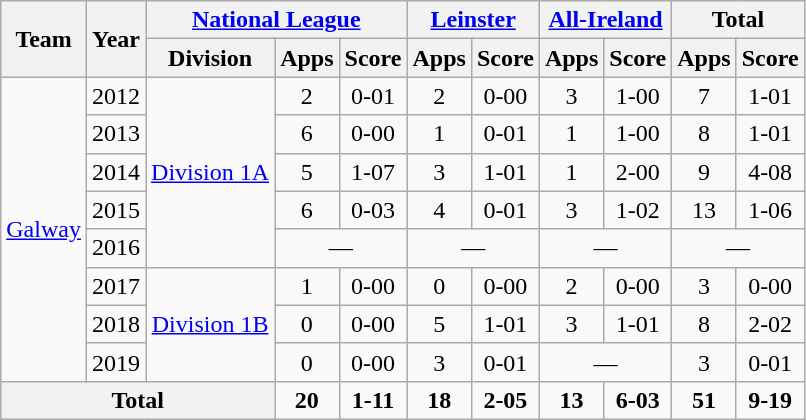<table class="wikitable" style="text-align:center">
<tr>
<th rowspan="2">Team</th>
<th rowspan="2">Year</th>
<th colspan="3"><a href='#'>National League</a></th>
<th colspan="2"><a href='#'>Leinster</a></th>
<th colspan="2"><a href='#'>All-Ireland</a></th>
<th colspan="3">Total</th>
</tr>
<tr>
<th>Division</th>
<th>Apps</th>
<th>Score</th>
<th>Apps</th>
<th>Score</th>
<th>Apps</th>
<th>Score</th>
<th>Apps</th>
<th>Score</th>
</tr>
<tr>
<td rowspan="8"><a href='#'>Galway</a></td>
<td>2012</td>
<td rowspan="5"><a href='#'>Division 1A</a></td>
<td>2</td>
<td>0-01</td>
<td>2</td>
<td>0-00</td>
<td>3</td>
<td>1-00</td>
<td>7</td>
<td>1-01</td>
</tr>
<tr>
<td>2013</td>
<td>6</td>
<td>0-00</td>
<td>1</td>
<td>0-01</td>
<td>1</td>
<td>1-00</td>
<td>8</td>
<td>1-01</td>
</tr>
<tr>
<td>2014</td>
<td>5</td>
<td>1-07</td>
<td>3</td>
<td>1-01</td>
<td>1</td>
<td>2-00</td>
<td>9</td>
<td>4-08</td>
</tr>
<tr>
<td>2015</td>
<td>6</td>
<td>0-03</td>
<td>4</td>
<td>0-01</td>
<td>3</td>
<td>1-02</td>
<td>13</td>
<td>1-06</td>
</tr>
<tr>
<td>2016</td>
<td colspan=2>—</td>
<td colspan=2>—</td>
<td colspan=2>—</td>
<td colspan=2>—</td>
</tr>
<tr>
<td>2017</td>
<td rowspan="3"><a href='#'>Division 1B</a></td>
<td>1</td>
<td>0-00</td>
<td>0</td>
<td>0-00</td>
<td>2</td>
<td>0-00</td>
<td>3</td>
<td>0-00</td>
</tr>
<tr>
<td>2018</td>
<td>0</td>
<td>0-00</td>
<td>5</td>
<td>1-01</td>
<td>3</td>
<td>1-01</td>
<td>8</td>
<td>2-02</td>
</tr>
<tr>
<td>2019</td>
<td>0</td>
<td>0-00</td>
<td>3</td>
<td>0-01</td>
<td colspan=2>—</td>
<td>3</td>
<td>0-01</td>
</tr>
<tr>
<th colspan="3">Total</th>
<td><strong>20</strong></td>
<td><strong>1-11</strong></td>
<td><strong>18</strong></td>
<td><strong>2-05</strong></td>
<td><strong>13</strong></td>
<td><strong>6-03</strong></td>
<td><strong>51</strong></td>
<td><strong>9-19</strong></td>
</tr>
</table>
